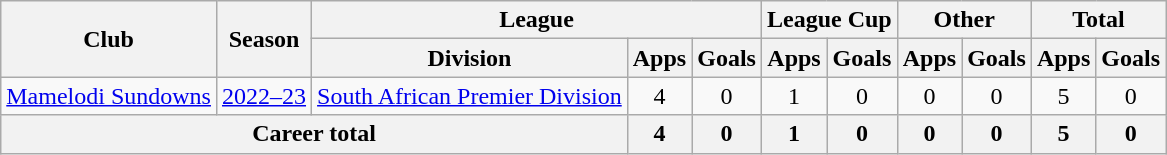<table class=wikitable style=text-align:center>
<tr>
<th rowspan="2">Club</th>
<th rowspan="2">Season</th>
<th colspan="3">League</th>
<th colspan="2">League Cup</th>
<th colspan="2">Other</th>
<th colspan="2">Total</th>
</tr>
<tr>
<th>Division</th>
<th>Apps</th>
<th>Goals</th>
<th>Apps</th>
<th>Goals</th>
<th>Apps</th>
<th>Goals</th>
<th>Apps</th>
<th>Goals</th>
</tr>
<tr>
<td><a href='#'>Mamelodi Sundowns</a></td>
<td><a href='#'>2022–23</a></td>
<td><a href='#'>South African Premier Division</a></td>
<td>4</td>
<td>0</td>
<td>1</td>
<td>0</td>
<td>0</td>
<td>0</td>
<td>5</td>
<td>0</td>
</tr>
<tr>
<th colspan="3">Career total</th>
<th>4</th>
<th>0</th>
<th>1</th>
<th>0</th>
<th>0</th>
<th>0</th>
<th>5</th>
<th>0</th>
</tr>
</table>
